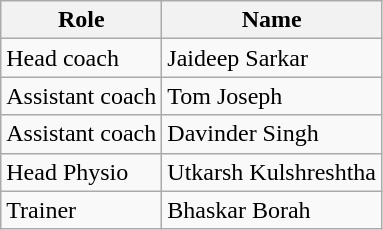<table class="wikitable sortable">
<tr>
<th>Role</th>
<th>Name</th>
</tr>
<tr>
<td>Head coach</td>
<td> Jaideep Sarkar</td>
</tr>
<tr>
<td>Assistant coach</td>
<td> Tom Joseph</td>
</tr>
<tr>
<td>Assistant coach</td>
<td> Davinder Singh</td>
</tr>
<tr>
<td>Head Physio</td>
<td> Utkarsh Kulshreshtha</td>
</tr>
<tr>
<td>Trainer</td>
<td> Bhaskar Borah</td>
</tr>
</table>
